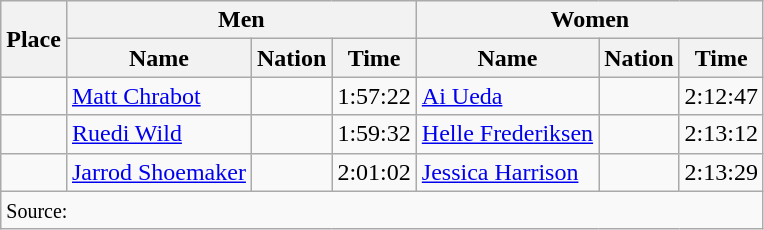<table class="wikitable">
<tr>
<th rowspan="2">Place</th>
<th colspan="3">Men</th>
<th colspan="3">Women</th>
</tr>
<tr>
<th>Name</th>
<th>Nation</th>
<th>Time</th>
<th>Name</th>
<th>Nation</th>
<th>Time</th>
</tr>
<tr>
<td align="center"></td>
<td><a href='#'>Matt Chrabot</a></td>
<td></td>
<td>1:57:22</td>
<td><a href='#'>Ai Ueda</a></td>
<td></td>
<td>2:12:47</td>
</tr>
<tr>
<td align="center"></td>
<td><a href='#'>Ruedi Wild</a></td>
<td></td>
<td>1:59:32</td>
<td><a href='#'>Helle Frederiksen</a></td>
<td></td>
<td>2:13:12</td>
</tr>
<tr>
<td align="center"></td>
<td><a href='#'>Jarrod Shoemaker</a></td>
<td></td>
<td>2:01:02</td>
<td><a href='#'>Jessica Harrison</a></td>
<td></td>
<td>2:13:29</td>
</tr>
<tr>
<td colspan="7"><small>Source:</small></td>
</tr>
</table>
